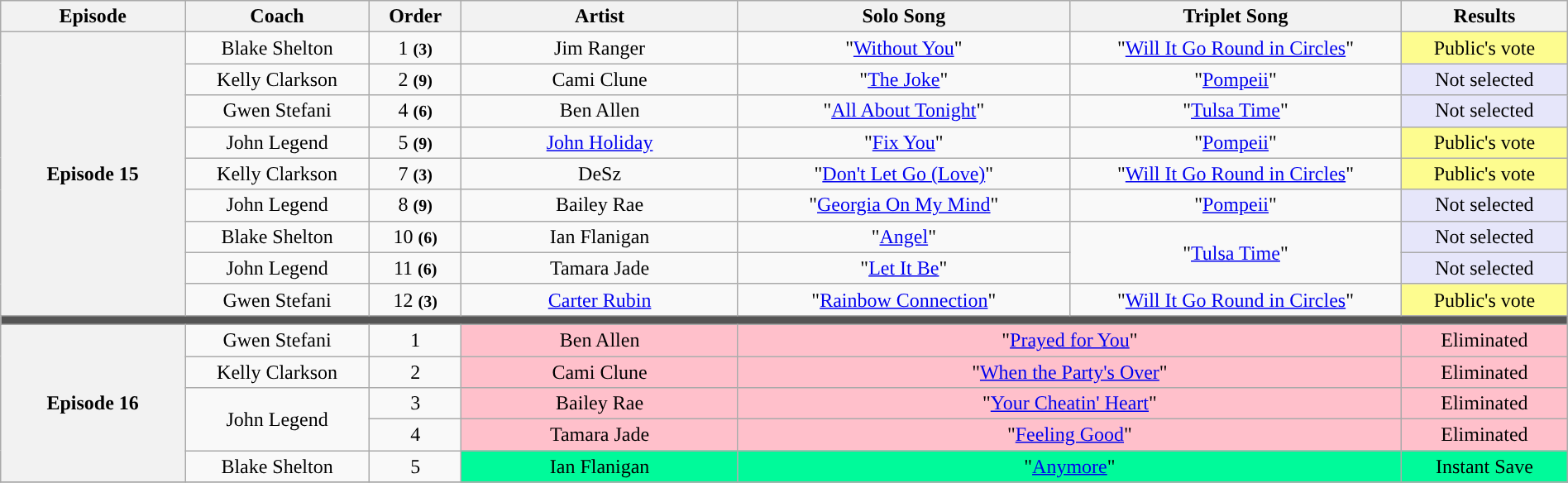<table class="wikitable" style="text-align:center; width:100%;">
<tr>
<th style="width:10%;">Episode</th>
<th style="width:10%;">Coach</th>
<th style="width:05%;">Order</th>
<th style="width:15%;">Artist</th>
<th style="width:18%;">Solo Song</th>
<th style="width:18%;">Triplet Song</th>
<th style="width:09%;">Results</th>
</tr>
<tr>
<th scope="row" rowspan="9">Episode 15<br></th>
<td>Blake Shelton</td>
<td>1 <small><strong>(3)</strong></small></td>
<td>Jim Ranger</td>
<td>"<a href='#'>Without You</a>"</td>
<td>"<a href='#'>Will It Go Round in Circles</a>"</td>
<td style="background:#fdfc8f;">Public's vote</td>
</tr>
<tr>
<td>Kelly Clarkson</td>
<td>2 <small><strong>(9)</strong></small></td>
<td>Cami Clune</td>
<td>"<a href='#'>The Joke</a>"</td>
<td>"<a href='#'>Pompeii</a>"</td>
<td style="background:lavender">Not selected</td>
</tr>
<tr>
<td>Gwen Stefani</td>
<td>4 <small><strong>(6)</strong></small></td>
<td>Ben Allen</td>
<td>"<a href='#'>All About Tonight</a>"</td>
<td>"<a href='#'>Tulsa Time</a>"</td>
<td style="background:lavender">Not selected</td>
</tr>
<tr>
<td>John Legend</td>
<td>5 <small><strong>(9)</strong></small></td>
<td><a href='#'>John Holiday</a></td>
<td>"<a href='#'>Fix You</a>"</td>
<td>"<a href='#'>Pompeii</a>"</td>
<td style="background:#fdfc8f;">Public's vote</td>
</tr>
<tr>
<td>Kelly Clarkson</td>
<td>7 <small><strong>(3)</strong></small></td>
<td>DeSz</td>
<td>"<a href='#'>Don't Let Go (Love)</a>"</td>
<td>"<a href='#'>Will It Go Round in Circles</a>"</td>
<td style="background:#fdfc8f;">Public's vote</td>
</tr>
<tr>
<td>John Legend</td>
<td>8 <small><strong>(9)</strong></small></td>
<td>Bailey Rae</td>
<td>"<a href='#'>Georgia On My Mind</a>"</td>
<td>"<a href='#'>Pompeii</a>"</td>
<td style="background:lavender">Not selected</td>
</tr>
<tr>
<td>Blake Shelton</td>
<td>10 <small><strong>(6)</strong></small></td>
<td>Ian Flanigan</td>
<td>"<a href='#'>Angel</a>"</td>
<td rowspan="2">"<a href='#'>Tulsa Time</a>"</td>
<td style="background:lavender">Not selected</td>
</tr>
<tr>
<td>John Legend</td>
<td>11 <small><strong>(6)</strong></small></td>
<td>Tamara Jade</td>
<td>"<a href='#'>Let It Be</a>"</td>
<td style="background:lavender">Not selected</td>
</tr>
<tr>
<td>Gwen Stefani</td>
<td>12 <small><strong>(3)</strong></small></td>
<td><a href='#'>Carter Rubin</a></td>
<td>"<a href='#'>Rainbow Connection</a>"</td>
<td>"<a href='#'>Will It Go Round in Circles</a>"</td>
<td style="background:#fdfc8f;">Public's vote</td>
</tr>
<tr>
<td colspan="7" style="background:#555;"></td>
</tr>
<tr>
<th scope="row" rowspan="5">Episode 16 <br></th>
<td>Gwen Stefani</td>
<td>1</td>
<td style="background:pink;">Ben Allen</td>
<td style="background:pink;" colspan="2">"<a href='#'>Prayed for You</a>"</td>
<td style="background:pink;">Eliminated</td>
</tr>
<tr>
<td>Kelly Clarkson</td>
<td>2</td>
<td style="background:pink;">Cami Clune</td>
<td style="background:pink;" colspan="2">"<a href='#'>When the Party's Over</a>"</td>
<td style="background:pink;">Eliminated</td>
</tr>
<tr>
<td rowspan=2>John Legend</td>
<td>3</td>
<td style="background:pink;">Bailey Rae</td>
<td style="background:pink;" colspan="2">"<a href='#'>Your Cheatin' Heart</a>"</td>
<td style="background:pink;">Eliminated</td>
</tr>
<tr>
<td>4</td>
<td style="background:pink;">Tamara Jade</td>
<td style="background:pink;" colspan="2">"<a href='#'>Feeling Good</a>"</td>
<td style="background:pink;">Eliminated</td>
</tr>
<tr>
<td>Blake Shelton</td>
<td>5</td>
<td style="background:#00fa9a;">Ian Flanigan</td>
<td style="background:#00fa9a;" colspan="2">"<a href='#'>Anymore</a>"</td>
<td style="background:#00fa9a;">Instant Save</td>
</tr>
<tr>
</tr>
</table>
